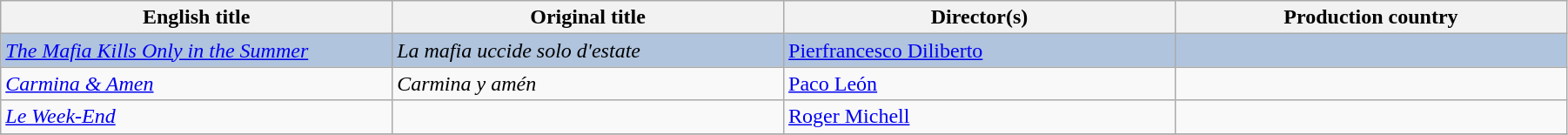<table class="wikitable" width="95%" cellpadding="5">
<tr>
<th width="25%">English title</th>
<th width="25%">Original title</th>
<th width="25%">Director(s)</th>
<th width="25%">Production country</th>
</tr>
<tr style="background:#B0C4DE;">
<td><em><a href='#'>The Mafia Kills Only in the Summer</a></em></td>
<td><em> La mafia uccide solo d'estate</em></td>
<td><a href='#'>Pierfrancesco Diliberto</a></td>
<td></td>
</tr>
<tr>
<td><em><a href='#'>Carmina & Amen</a></em></td>
<td><em>Carmina y amén</em></td>
<td><a href='#'>Paco León</a></td>
<td></td>
</tr>
<tr>
<td><em><a href='#'>Le Week-End</a></em></td>
<td></td>
<td><a href='#'>Roger Michell</a></td>
<td> </td>
</tr>
<tr>
</tr>
</table>
